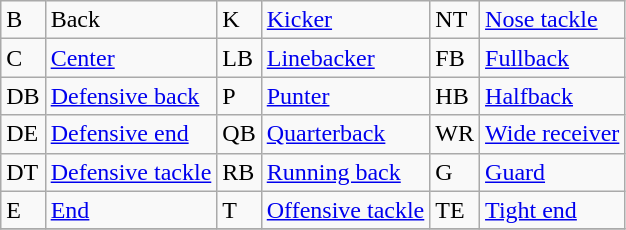<table class="wikitable">
<tr>
<td>B</td>
<td>Back</td>
<td>K</td>
<td><a href='#'>Kicker</a></td>
<td>NT</td>
<td><a href='#'>Nose tackle</a></td>
</tr>
<tr>
<td>C</td>
<td><a href='#'>Center</a></td>
<td>LB</td>
<td><a href='#'>Linebacker</a></td>
<td>FB</td>
<td><a href='#'>Fullback</a></td>
</tr>
<tr>
<td>DB</td>
<td><a href='#'>Defensive back</a></td>
<td>P</td>
<td><a href='#'>Punter</a></td>
<td>HB</td>
<td><a href='#'>Halfback</a></td>
</tr>
<tr>
<td>DE</td>
<td><a href='#'>Defensive end</a></td>
<td>QB</td>
<td><a href='#'>Quarterback</a></td>
<td>WR</td>
<td><a href='#'>Wide receiver</a></td>
</tr>
<tr>
<td>DT</td>
<td><a href='#'>Defensive tackle</a></td>
<td>RB</td>
<td><a href='#'>Running back</a></td>
<td>G</td>
<td><a href='#'>Guard</a></td>
</tr>
<tr>
<td>E</td>
<td><a href='#'>End</a></td>
<td>T</td>
<td><a href='#'>Offensive tackle</a></td>
<td>TE</td>
<td><a href='#'>Tight end</a></td>
</tr>
<tr>
</tr>
</table>
